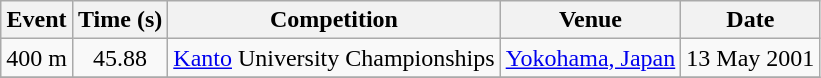<table class="wikitable" style=text-align:center>
<tr>
<th>Event</th>
<th>Time (s)</th>
<th>Competition</th>
<th>Venue</th>
<th>Date</th>
</tr>
<tr>
<td>400 m</td>
<td>45.88</td>
<td><a href='#'>Kanto</a> University Championships</td>
<td><a href='#'>Yokohama, Japan</a></td>
<td>13 May 2001</td>
</tr>
<tr>
</tr>
</table>
